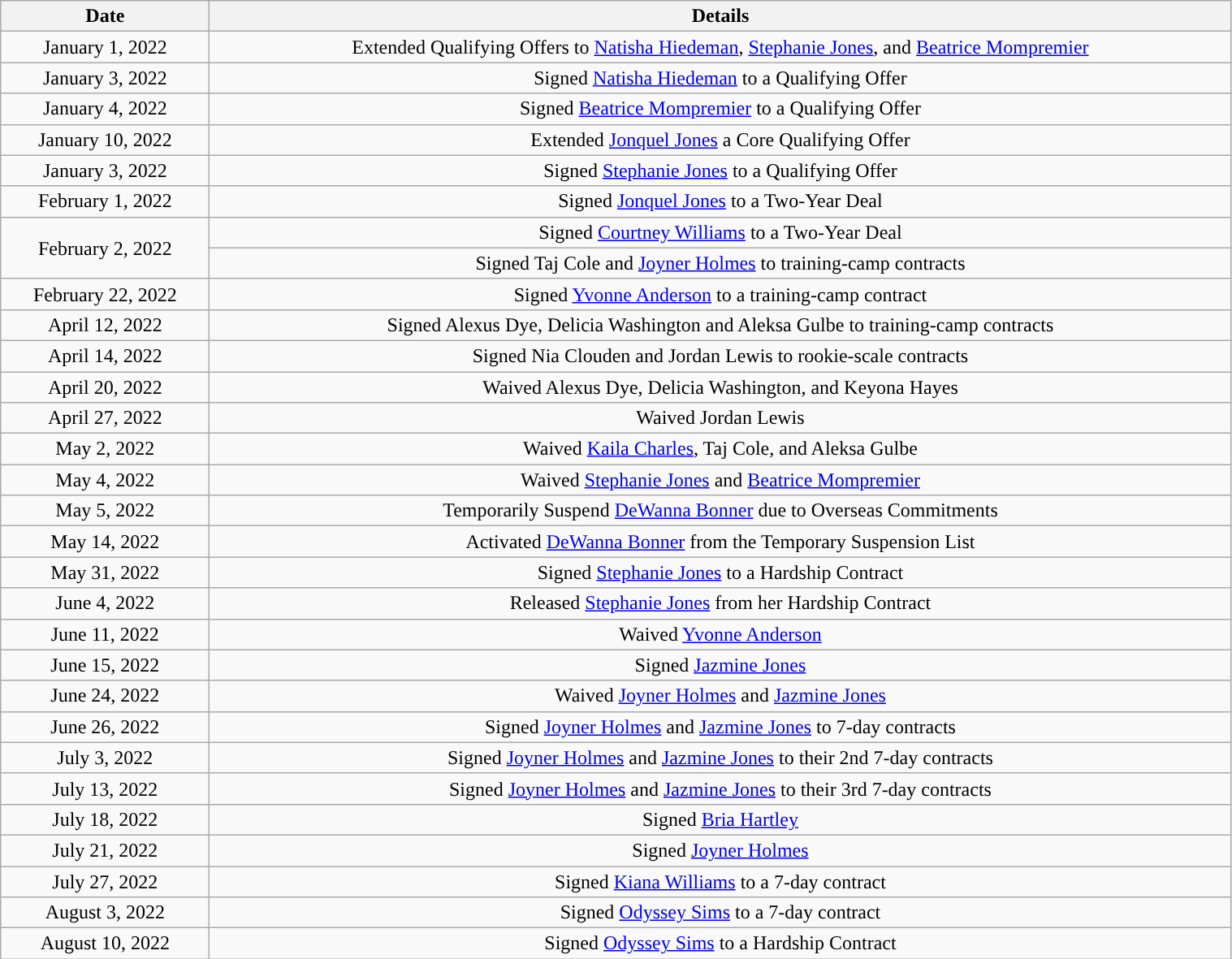<table class="wikitable" style="width:80%; text-align:center">
<tr>
<th>Date</th>
<th>Details</th>
</tr>
<tr>
<td>January 1, 2022</td>
<td>Extended Qualifying Offers to <a href='#'>Natisha Hiedeman</a>, <a href='#'>Stephanie Jones</a>, and <a href='#'>Beatrice Mompremier</a></td>
</tr>
<tr>
<td>January 3, 2022</td>
<td>Signed <a href='#'>Natisha Hiedeman</a> to a Qualifying Offer </td>
</tr>
<tr>
<td>January 4, 2022</td>
<td>Signed <a href='#'>Beatrice Mompremier</a> to a Qualifying Offer </td>
</tr>
<tr>
<td>January 10, 2022</td>
<td>Extended <a href='#'>Jonquel Jones</a> a Core Qualifying Offer </td>
</tr>
<tr>
<td>January 3, 2022</td>
<td>Signed <a href='#'>Stephanie Jones</a> to a Qualifying Offer </td>
</tr>
<tr>
<td>February 1, 2022</td>
<td>Signed <a href='#'>Jonquel Jones</a> to a Two-Year Deal </td>
</tr>
<tr>
<td rowspan=2>February 2, 2022</td>
<td>Signed <a href='#'>Courtney Williams</a> to a Two-Year Deal </td>
</tr>
<tr>
<td>Signed Taj Cole and <a href='#'>Joyner Holmes</a> to training-camp contracts</td>
</tr>
<tr>
<td>February 22, 2022</td>
<td>Signed <a href='#'>Yvonne Anderson</a> to a training-camp contract</td>
</tr>
<tr>
<td>April 12, 2022</td>
<td>Signed Alexus Dye, Delicia Washington and Aleksa Gulbe to training-camp contracts</td>
</tr>
<tr>
<td>April 14, 2022</td>
<td>Signed Nia Clouden and Jordan Lewis to rookie-scale contracts</td>
</tr>
<tr>
<td>April 20, 2022</td>
<td>Waived Alexus Dye, Delicia Washington, and Keyona Hayes</td>
</tr>
<tr>
<td>April 27, 2022</td>
<td>Waived Jordan Lewis</td>
</tr>
<tr>
<td>May 2, 2022</td>
<td>Waived <a href='#'>Kaila Charles</a>, Taj Cole, and Aleksa Gulbe</td>
</tr>
<tr>
<td>May 4, 2022</td>
<td>Waived <a href='#'>Stephanie Jones</a> and <a href='#'>Beatrice Mompremier</a></td>
</tr>
<tr>
<td>May 5, 2022</td>
<td>Temporarily Suspend <a href='#'>DeWanna Bonner</a> due to Overseas Commitments</td>
</tr>
<tr>
<td>May 14, 2022</td>
<td>Activated <a href='#'>DeWanna Bonner</a> from the Temporary Suspension List</td>
</tr>
<tr>
<td>May 31, 2022</td>
<td>Signed <a href='#'>Stephanie Jones</a> to a Hardship Contract </td>
</tr>
<tr>
<td>June 4, 2022</td>
<td>Released <a href='#'>Stephanie Jones</a> from her Hardship Contract</td>
</tr>
<tr>
<td>June 11, 2022</td>
<td>Waived <a href='#'>Yvonne Anderson</a></td>
</tr>
<tr>
<td>June 15, 2022</td>
<td>Signed <a href='#'>Jazmine Jones</a></td>
</tr>
<tr>
<td>June 24, 2022</td>
<td>Waived <a href='#'>Joyner Holmes</a> and <a href='#'>Jazmine Jones</a></td>
</tr>
<tr>
<td>June 26, 2022</td>
<td>Signed <a href='#'>Joyner Holmes</a> and <a href='#'>Jazmine Jones</a> to 7-day contracts</td>
</tr>
<tr>
<td>July 3, 2022</td>
<td>Signed <a href='#'>Joyner Holmes</a> and <a href='#'>Jazmine Jones</a> to their 2nd 7-day contracts</td>
</tr>
<tr>
<td>July 13, 2022</td>
<td>Signed <a href='#'>Joyner Holmes</a> and <a href='#'>Jazmine Jones</a> to their 3rd 7-day contracts</td>
</tr>
<tr>
<td>July 18, 2022</td>
<td>Signed <a href='#'>Bria Hartley</a></td>
</tr>
<tr>
<td>July 21, 2022</td>
<td>Signed <a href='#'>Joyner Holmes</a></td>
</tr>
<tr>
<td>July 27, 2022</td>
<td>Signed <a href='#'>Kiana Williams</a> to a 7-day contract</td>
</tr>
<tr>
<td>August 3, 2022</td>
<td>Signed <a href='#'>Odyssey Sims</a> to a 7-day contract</td>
</tr>
<tr>
<td>August 10, 2022</td>
<td>Signed <a href='#'>Odyssey Sims</a> to a Hardship Contract</td>
</tr>
</table>
